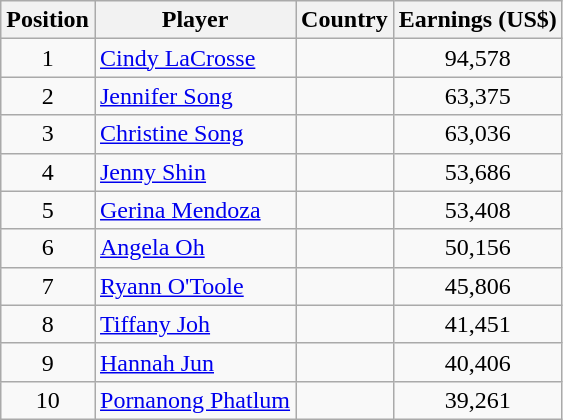<table class="wikitable">
<tr>
<th>Position</th>
<th>Player</th>
<th>Country</th>
<th>Earnings (US$)</th>
</tr>
<tr>
<td align=center>1</td>
<td><a href='#'>Cindy LaCrosse</a></td>
<td></td>
<td align=center>94,578</td>
</tr>
<tr>
<td align=center>2</td>
<td><a href='#'>Jennifer Song</a></td>
<td></td>
<td align=center>63,375</td>
</tr>
<tr>
<td align=center>3</td>
<td><a href='#'>Christine Song</a></td>
<td></td>
<td align=center>63,036</td>
</tr>
<tr>
<td align=center>4</td>
<td><a href='#'>Jenny Shin</a></td>
<td></td>
<td align=center>53,686</td>
</tr>
<tr>
<td align=center>5</td>
<td><a href='#'>Gerina Mendoza</a></td>
<td></td>
<td align=center>53,408</td>
</tr>
<tr>
<td align=center>6</td>
<td><a href='#'>Angela Oh</a></td>
<td></td>
<td align=center>50,156</td>
</tr>
<tr>
<td align=center>7</td>
<td><a href='#'>Ryann O'Toole</a></td>
<td></td>
<td align=center>45,806</td>
</tr>
<tr>
<td align=center>8</td>
<td><a href='#'>Tiffany Joh</a></td>
<td></td>
<td align=center>41,451</td>
</tr>
<tr>
<td align=center>9</td>
<td><a href='#'>Hannah Jun</a></td>
<td></td>
<td align=center>40,406</td>
</tr>
<tr>
<td align=center>10</td>
<td><a href='#'>Pornanong Phatlum</a></td>
<td></td>
<td align=center>39,261</td>
</tr>
</table>
